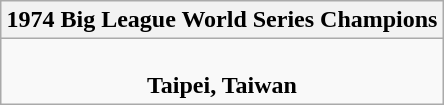<table class="wikitable" style="text-align: center; margin: 0 auto;">
<tr>
<th>1974 Big League World Series Champions</th>
</tr>
<tr>
<td><br><strong>Taipei, Taiwan</strong></td>
</tr>
</table>
